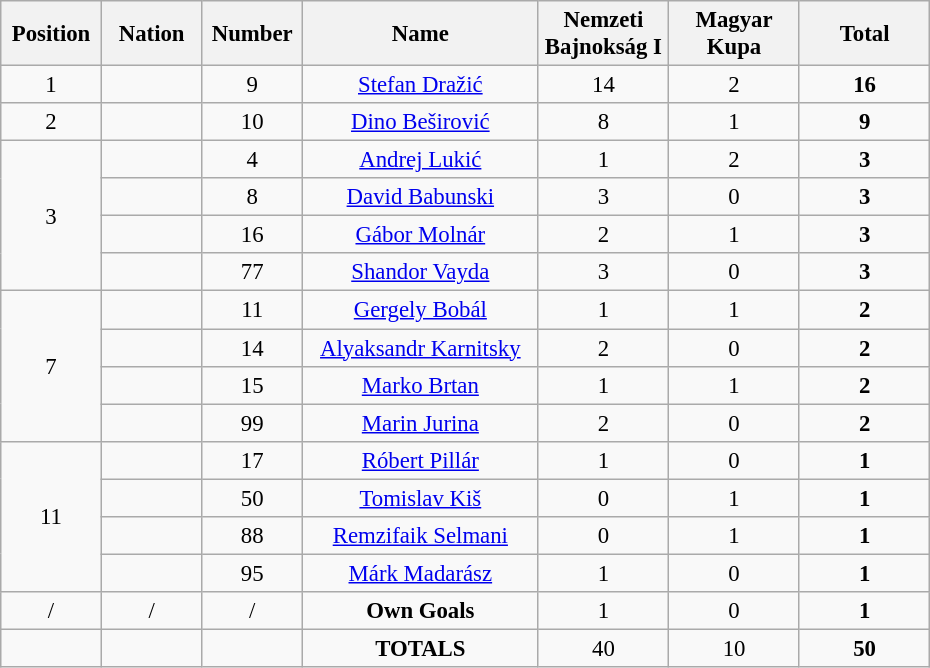<table class="wikitable" style="font-size: 95%; text-align: center;">
<tr>
<th width=60>Position</th>
<th width=60>Nation</th>
<th width=60>Number</th>
<th width=150>Name</th>
<th width=80>Nemzeti Bajnokság I</th>
<th width=80>Magyar Kupa</th>
<th width=80>Total</th>
</tr>
<tr>
<td>1</td>
<td></td>
<td>9</td>
<td><a href='#'>Stefan Dražić</a></td>
<td>14</td>
<td>2</td>
<td><strong>16</strong></td>
</tr>
<tr>
<td>2</td>
<td></td>
<td>10</td>
<td><a href='#'>Dino Beširović</a></td>
<td>8</td>
<td>1</td>
<td><strong>9</strong></td>
</tr>
<tr>
<td rowspan="4">3</td>
<td></td>
<td>4</td>
<td><a href='#'>Andrej Lukić</a></td>
<td>1</td>
<td>2</td>
<td><strong>3</strong></td>
</tr>
<tr>
<td></td>
<td>8</td>
<td><a href='#'>David Babunski</a></td>
<td>3</td>
<td>0</td>
<td><strong>3</strong></td>
</tr>
<tr>
<td></td>
<td>16</td>
<td><a href='#'>Gábor Molnár</a></td>
<td>2</td>
<td>1</td>
<td><strong>3</strong></td>
</tr>
<tr>
<td></td>
<td>77</td>
<td><a href='#'>Shandor Vayda</a></td>
<td>3</td>
<td>0</td>
<td><strong>3</strong></td>
</tr>
<tr>
<td rowspan="4">7</td>
<td></td>
<td>11</td>
<td><a href='#'>Gergely Bobál</a></td>
<td>1</td>
<td>1</td>
<td><strong>2</strong></td>
</tr>
<tr>
<td></td>
<td>14</td>
<td><a href='#'>Alyaksandr Karnitsky</a></td>
<td>2</td>
<td>0</td>
<td><strong>2</strong></td>
</tr>
<tr>
<td></td>
<td>15</td>
<td><a href='#'>Marko Brtan</a></td>
<td>1</td>
<td>1</td>
<td><strong>2</strong></td>
</tr>
<tr>
<td></td>
<td>99</td>
<td><a href='#'>Marin Jurina</a></td>
<td>2</td>
<td>0</td>
<td><strong>2</strong></td>
</tr>
<tr>
<td rowspan="4">11</td>
<td></td>
<td>17</td>
<td><a href='#'>Róbert Pillár</a></td>
<td>1</td>
<td>0</td>
<td><strong>1</strong></td>
</tr>
<tr>
<td></td>
<td>50</td>
<td><a href='#'>Tomislav Kiš</a></td>
<td>0</td>
<td>1</td>
<td><strong>1</strong></td>
</tr>
<tr>
<td></td>
<td>88</td>
<td><a href='#'>Remzifaik Selmani</a></td>
<td>0</td>
<td>1</td>
<td><strong>1</strong></td>
</tr>
<tr>
<td></td>
<td>95</td>
<td><a href='#'>Márk Madarász</a></td>
<td>1</td>
<td>0</td>
<td><strong>1</strong></td>
</tr>
<tr>
<td>/</td>
<td>/</td>
<td>/</td>
<td><strong>Own Goals</strong></td>
<td>1</td>
<td>0</td>
<td><strong>1</strong></td>
</tr>
<tr>
<td></td>
<td></td>
<td></td>
<td><strong>TOTALS</strong></td>
<td>40</td>
<td>10</td>
<td><strong>50</strong></td>
</tr>
</table>
